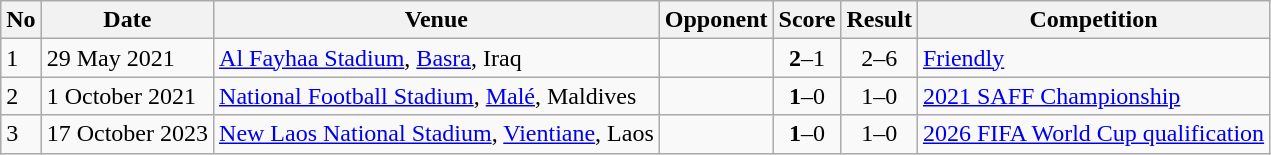<table class="wikitable">
<tr>
<th>No</th>
<th>Date</th>
<th>Venue</th>
<th>Opponent</th>
<th>Score</th>
<th>Result</th>
<th>Competition</th>
</tr>
<tr>
<td>1</td>
<td>29 May 2021</td>
<td><a href='#'>Al Fayhaa Stadium</a>, <a href='#'>Basra</a>, Iraq</td>
<td></td>
<td align="center"><strong>2</strong>–1</td>
<td align="center">2–6</td>
<td><a href='#'>Friendly</a></td>
</tr>
<tr>
<td>2</td>
<td>1 October 2021</td>
<td><a href='#'>National Football Stadium</a>, <a href='#'>Malé</a>, Maldives</td>
<td></td>
<td align="center"><strong>1</strong>–0</td>
<td align="center">1–0</td>
<td><a href='#'>2021 SAFF Championship</a></td>
</tr>
<tr>
<td>3</td>
<td>17 October 2023</td>
<td><a href='#'>New Laos National Stadium</a>, <a href='#'>Vientiane</a>, Laos</td>
<td></td>
<td align="center"><strong>1</strong>–0</td>
<td align="center">1–0</td>
<td><a href='#'>2026 FIFA World Cup qualification</a></td>
</tr>
</table>
